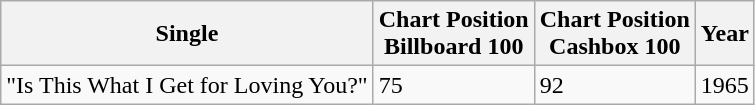<table class="wikitable">
<tr>
<th>Single</th>
<th>Chart Position<br>Billboard 100</th>
<th>Chart Position<br>Cashbox 100</th>
<th>Year</th>
</tr>
<tr>
<td>"Is This What I Get for Loving You?"</td>
<td>75</td>
<td>92</td>
<td>1965</td>
</tr>
</table>
